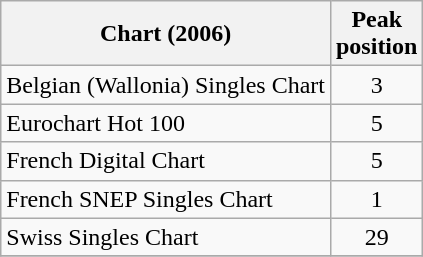<table class="wikitable sortable">
<tr>
<th>Chart (2006)</th>
<th>Peak<br>position</th>
</tr>
<tr>
<td>Belgian (Wallonia) Singles Chart</td>
<td align="center">3</td>
</tr>
<tr>
<td>Eurochart Hot 100</td>
<td align="center">5</td>
</tr>
<tr>
<td>French Digital Chart</td>
<td align="center">5</td>
</tr>
<tr>
<td>French SNEP Singles Chart</td>
<td align="center">1</td>
</tr>
<tr>
<td>Swiss Singles Chart</td>
<td align="center">29</td>
</tr>
<tr>
</tr>
</table>
